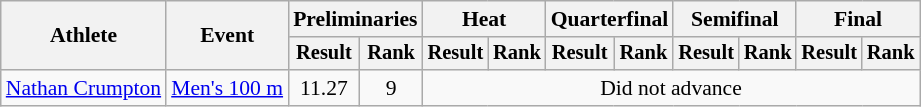<table class="wikitable" style="font-size:90%">
<tr>
<th rowspan="2">Athlete</th>
<th rowspan="2">Event</th>
<th colspan="2">Preliminaries</th>
<th colspan="2">Heat</th>
<th colspan="2">Quarterfinal</th>
<th colspan="2">Semifinal</th>
<th colspan="2">Final</th>
</tr>
<tr style="font-size:95%">
<th>Result</th>
<th>Rank</th>
<th>Result</th>
<th>Rank</th>
<th>Result</th>
<th>Rank</th>
<th>Result</th>
<th>Rank</th>
<th>Result</th>
<th>Rank</th>
</tr>
<tr align=center>
<td align=left><a href='#'>Nathan Crumpton</a></td>
<td align=left><a href='#'>Men's 100 m</a></td>
<td>11.27 <strong></strong></td>
<td>9</td>
<td colspan=8>Did not advance</td>
</tr>
</table>
